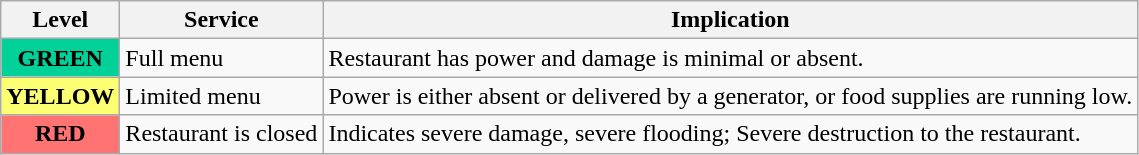<table class="wikitable">
<tr>
<th>Level</th>
<th>Service</th>
<th>Implication</th>
</tr>
<tr>
<td style="text-align: center; background-color:#00d199"><strong>GREEN</strong></td>
<td>Full menu</td>
<td>Restaurant has power and damage is minimal or absent.</td>
</tr>
<tr>
<td style="text-align: center; background-color:#fdff73"><strong>YELLOW</strong></td>
<td>Limited menu</td>
<td>Power is either absent or delivered by a generator, or food supplies are running low.</td>
</tr>
<tr>
<td style="text-align: center; background-color:#ff7373"><strong>RED</strong></td>
<td>Restaurant is closed</td>
<td>Indicates severe damage, severe flooding; Severe destruction to the restaurant.</td>
</tr>
</table>
